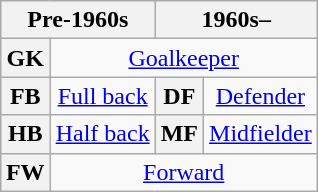<table class="wikitable plainrowheaders" style="text-align:center;margin-left:1em;float:right">
<tr>
<th colspan=2 scope=col>Pre-1960s</th>
<th colspan=2 scope=col>1960s–</th>
</tr>
<tr>
<th>GK</th>
<td colspan=3><a href='#'>Goalkeeper</a></td>
</tr>
<tr>
<th>FB</th>
<td><a href='#'>Full back</a></td>
<th>DF</th>
<td><a href='#'>Defender</a></td>
</tr>
<tr>
<th>HB</th>
<td><a href='#'>Half back</a></td>
<th>MF</th>
<td><a href='#'>Midfielder</a></td>
</tr>
<tr>
<th>FW</th>
<td colspan=3><a href='#'>Forward</a></td>
</tr>
</table>
